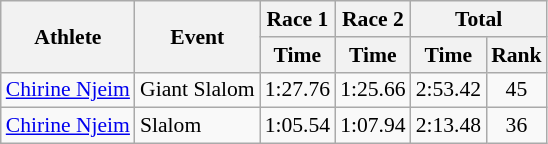<table class="wikitable" style="font-size:90%">
<tr>
<th rowspan="2">Athlete</th>
<th rowspan="2">Event</th>
<th>Race 1</th>
<th>Race 2</th>
<th colspan="2">Total</th>
</tr>
<tr>
<th>Time</th>
<th>Time</th>
<th>Time</th>
<th>Rank</th>
</tr>
<tr>
<td><a href='#'>Chirine Njeim</a></td>
<td>Giant Slalom</td>
<td align="center">1:27.76</td>
<td align="center">1:25.66</td>
<td align="center">2:53.42</td>
<td align="center">45</td>
</tr>
<tr>
<td><a href='#'>Chirine Njeim</a></td>
<td>Slalom</td>
<td align="center">1:05.54</td>
<td align="center">1:07.94</td>
<td align="center">2:13.48</td>
<td align="center">36</td>
</tr>
</table>
